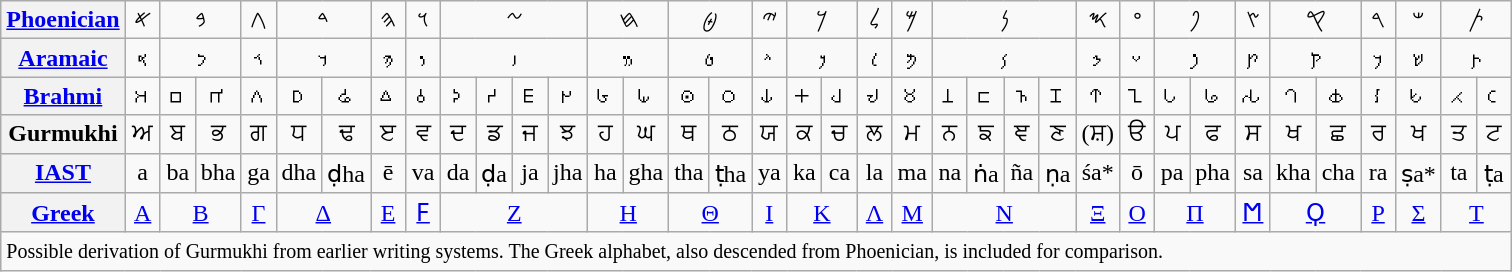<table class="wikitable" style="text-align: center">
<tr>
<th><a href='#'>Phoenician</a></th>
<td>𐤀</td>
<td colspan="2">𐤁</td>
<td>𐤂</td>
<td colspan="2">𐤃</td>
<td>𐤄</td>
<td>𐤅</td>
<td colspan="4">𐤆</td>
<td colspan="2">𐤇</td>
<td colspan="2">𐤈</td>
<td>𐤉</td>
<td colspan="2">𐤊</td>
<td>𐤋</td>
<td>𐤌</td>
<td colspan="4">𐤍</td>
<td>𐤎</td>
<td>𐤏</td>
<td colspan="2">𐤐</td>
<td>𐤑</td>
<td colspan="2">𐤒</td>
<td>𐤓</td>
<td>𐤔</td>
<td colspan="2">𐤕</td>
</tr>
<tr>
<th><a href='#'>Aramaic</a></th>
<td>𐡀</td>
<td colspan="2">𐡁</td>
<td>𐡂</td>
<td colspan="2">𐡃</td>
<td>𐡄</td>
<td>𐡅</td>
<td colspan="4">𐡆</td>
<td colspan="2">𐡇</td>
<td colspan="2">𐡈</td>
<td>𐡉</td>
<td colspan="2">𐡊</td>
<td>𐡋</td>
<td>𐡌</td>
<td colspan="4">𐡍</td>
<td>𐡎</td>
<td>𐡏</td>
<td colspan="2">𐡐</td>
<td>𐡑</td>
<td colspan="2">𐡒</td>
<td>𐡓</td>
<td>𐡔</td>
<td colspan="2">𐡕</td>
</tr>
<tr>
<th><a href='#'>Brahmi</a></th>
<td>𑀅</td>
<td>𑀩</td>
<td>𑀪</td>
<td>𑀕</td>
<td>𑀥</td>
<td>𑀠</td>
<td>𑀏</td>
<td>𑀯</td>
<td>𑀤</td>
<td>𑀟</td>
<td>𑀚</td>
<td>𑀛</td>
<td>𑀳</td>
<td>𑀖</td>
<td>𑀣</td>
<td>𑀞</td>
<td>𑀬</td>
<td>𑀓</td>
<td>𑀘</td>
<td>𑀮</td>
<td>𑀫</td>
<td>𑀦</td>
<td>𑀗</td>
<td>𑀜</td>
<td>𑀡</td>
<td>𑀰</td>
<td>𑀑</td>
<td>𑀧</td>
<td>𑀨</td>
<td>𑀲</td>
<td>𑀔</td>
<td>𑀙</td>
<td>𑀭</td>
<td>𑀱</td>
<td>𑀢</td>
<td>𑀝</td>
</tr>
<tr>
<th>Gurmukhi</th>
<td>ਅ</td>
<td>ਬ</td>
<td>ਭ</td>
<td>ਗ</td>
<td>ਧ</td>
<td>ਢ</td>
<td>ੲ</td>
<td>ਵ</td>
<td>ਦ</td>
<td>ਡ</td>
<td>ਜ</td>
<td>ਝ</td>
<td>ਹ</td>
<td>ਘ</td>
<td>ਥ</td>
<td>ਠ</td>
<td>ਯ</td>
<td>ਕ</td>
<td>ਚ</td>
<td>ਲ</td>
<td>ਮ</td>
<td>ਨ</td>
<td>ਙ</td>
<td>ਞ</td>
<td>ਣ</td>
<td>(ਸ਼)</td>
<td>ੳ</td>
<td>ਪ</td>
<td>ਫ</td>
<td>ਸ</td>
<td>ਖ</td>
<td>ਛ</td>
<td>ਰ</td>
<td>ਖ</td>
<td>ਤ</td>
<td>ਟ</td>
</tr>
<tr>
<th><a href='#'>IAST</a></th>
<td>a</td>
<td>ba</td>
<td>bha</td>
<td>ga</td>
<td>dha</td>
<td>ḍha</td>
<td>ē</td>
<td>va</td>
<td>da</td>
<td>ḍa</td>
<td>ja</td>
<td>jha</td>
<td>ha</td>
<td>gha</td>
<td>tha</td>
<td>ṭha</td>
<td>ya</td>
<td>ka</td>
<td>ca</td>
<td>la</td>
<td>ma</td>
<td>na</td>
<td>ṅa</td>
<td>ña</td>
<td>ṇa</td>
<td>śa*</td>
<td>ō</td>
<td>pa</td>
<td>pha</td>
<td>sa</td>
<td>kha</td>
<td>cha</td>
<td>ra</td>
<td>ṣa*</td>
<td>ta</td>
<td>ṭa</td>
</tr>
<tr>
<th><a href='#'>Greek</a></th>
<td><a href='#'>Α</a></td>
<td colspan="2"><a href='#'>Β</a></td>
<td><a href='#'>Γ</a></td>
<td colspan="2"><a href='#'>Δ</a></td>
<td><a href='#'>Ε</a></td>
<td><a href='#'>Ϝ</a></td>
<td colspan="4"><a href='#'>Ζ</a></td>
<td colspan="2"><a href='#'>Η</a></td>
<td colspan="2"><a href='#'>Θ</a></td>
<td><a href='#'>Ι</a></td>
<td colspan="2"><a href='#'>Κ</a></td>
<td><a href='#'>Λ</a></td>
<td><a href='#'>Μ</a></td>
<td colspan="4"><a href='#'>Ν</a></td>
<td><a href='#'>Ξ</a></td>
<td><a href='#'>Ο</a></td>
<td colspan="2"><a href='#'>Π</a></td>
<td><a href='#'>Ϻ</a></td>
<td colspan="2"><a href='#'>Ϙ</a></td>
<td><a href='#'>Ρ</a></td>
<td><a href='#'>Σ</a></td>
<td colspan="2"><a href='#'>Τ</a></td>
</tr>
<tr>
<td style="text-align: left" colspan="37"><small>Possible derivation of Gurmukhi from earlier writing systems. The Greek alphabet, also descended from Phoenician, is included for comparison. </small></td>
</tr>
</table>
